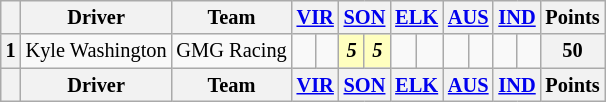<table class="wikitable" style="font-size: 85%; text-align:center;">
<tr>
<th></th>
<th>Driver</th>
<th>Team</th>
<th colspan=2><a href='#'>VIR</a><br></th>
<th colspan=2><a href='#'>SON</a><br></th>
<th colspan=2><a href='#'>ELK</a><br></th>
<th colspan=2><a href='#'>AUS</a><br></th>
<th colspan=2><a href='#'>IND</a><br></th>
<th>Points</th>
</tr>
<tr>
<th>1</th>
<td align=left> Kyle Washington</td>
<td align=left> GMG Racing</td>
<td></td>
<td></td>
<td style="background:#ffffbf;"><strong><em>5</em></strong></td>
<td style="background:#ffffbf;"><strong><em>5</em></strong></td>
<td></td>
<td></td>
<td></td>
<td></td>
<td></td>
<td></td>
<th>50</th>
</tr>
<tr valign="top">
<th valign=middle></th>
<th valign=middle>Driver</th>
<th valign=middle>Team</th>
<th colspan=2><a href='#'>VIR</a><br></th>
<th colspan=2><a href='#'>SON</a><br></th>
<th colspan=2><a href='#'>ELK</a><br></th>
<th colspan=2><a href='#'>AUS</a><br></th>
<th colspan=2><a href='#'>IND</a><br></th>
<th valign=middle>Points</th>
</tr>
</table>
